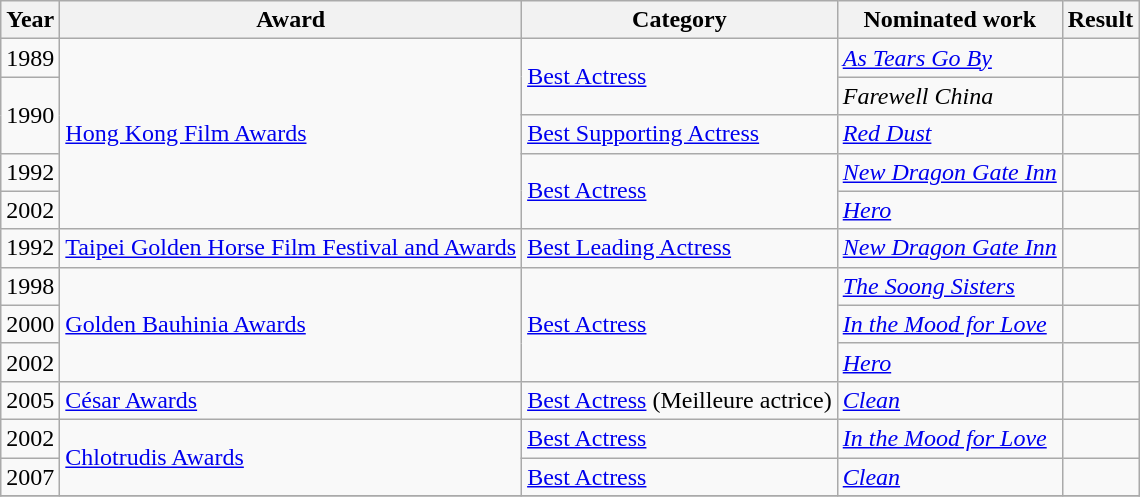<table class="wikitable sortable">
<tr>
<th>Year</th>
<th>Award</th>
<th>Category</th>
<th>Nominated work</th>
<th>Result</th>
</tr>
<tr>
<td>1989</td>
<td rowspan=5><a href='#'>Hong Kong Film Awards</a></td>
<td rowspan=2><a href='#'>Best Actress</a></td>
<td><em><a href='#'>As Tears Go By</a></em></td>
<td></td>
</tr>
<tr>
<td rowspan=2>1990</td>
<td><em>Farewell China</em></td>
<td></td>
</tr>
<tr>
<td><a href='#'>Best Supporting Actress</a></td>
<td><em><a href='#'>Red Dust</a></em></td>
<td></td>
</tr>
<tr>
<td>1992</td>
<td rowspan=2><a href='#'>Best Actress</a></td>
<td><em><a href='#'>New Dragon Gate Inn</a></em></td>
<td></td>
</tr>
<tr>
<td>2002</td>
<td><em><a href='#'>Hero</a></em></td>
<td></td>
</tr>
<tr>
<td>1992</td>
<td><a href='#'>Taipei Golden Horse Film Festival and Awards</a></td>
<td><a href='#'>Best Leading Actress</a></td>
<td><em><a href='#'>New Dragon Gate Inn</a></em></td>
<td></td>
</tr>
<tr>
<td>1998</td>
<td rowspan=3><a href='#'>Golden Bauhinia Awards</a></td>
<td rowspan=3><a href='#'>Best Actress</a></td>
<td><em><a href='#'>The Soong Sisters</a></em></td>
<td></td>
</tr>
<tr>
<td>2000</td>
<td><em><a href='#'>In the Mood for Love</a></em></td>
<td></td>
</tr>
<tr>
<td>2002</td>
<td><em><a href='#'>Hero</a></em></td>
<td></td>
</tr>
<tr>
<td>2005</td>
<td><a href='#'>César Awards</a></td>
<td><a href='#'>Best Actress</a> (Meilleure actrice)</td>
<td><em><a href='#'>Clean</a></em></td>
<td></td>
</tr>
<tr>
<td>2002</td>
<td rowspan=2><a href='#'>Chlotrudis Awards</a></td>
<td><a href='#'>Best Actress</a></td>
<td><em><a href='#'>In the Mood for Love</a></em></td>
<td></td>
</tr>
<tr>
<td>2007</td>
<td><a href='#'>Best Actress</a></td>
<td><em><a href='#'>Clean</a></em></td>
<td></td>
</tr>
<tr>
</tr>
</table>
